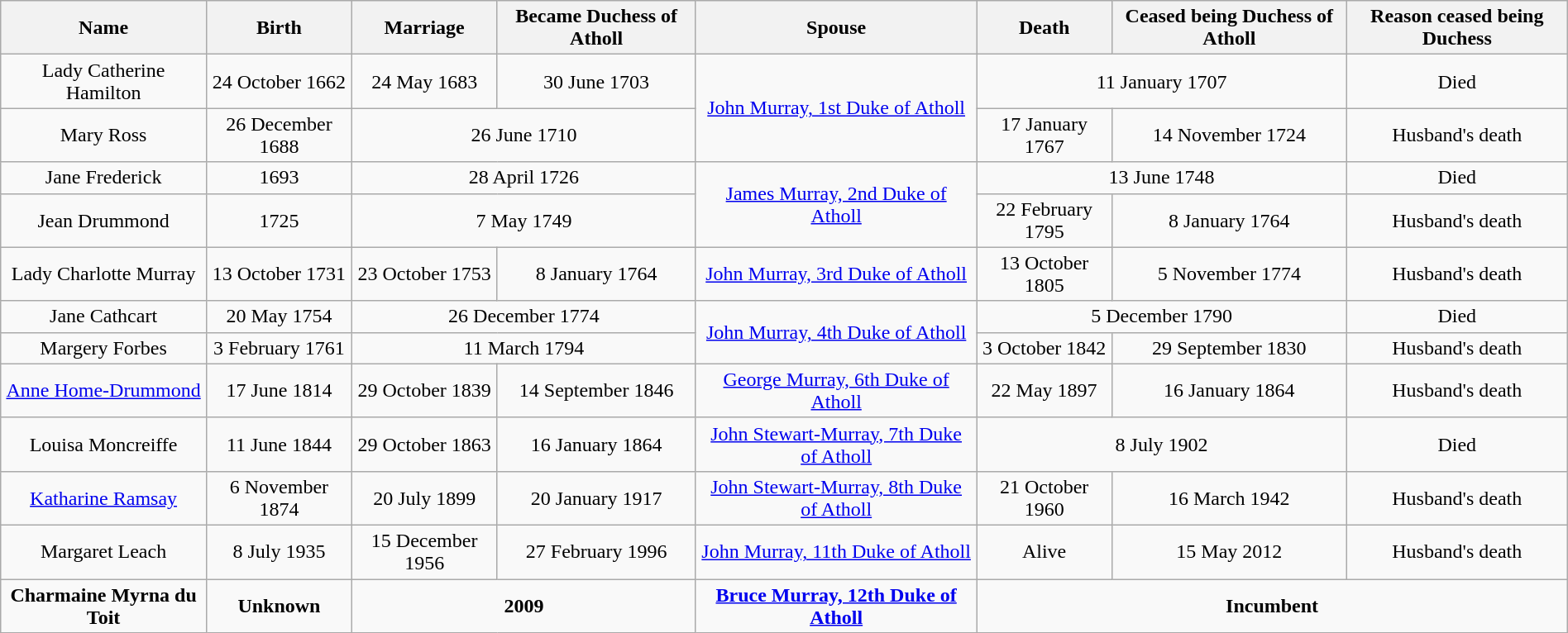<table class="wikitable" width="100%" style="text-align: center;">
<tr>
<th>Name</th>
<th>Birth</th>
<th>Marriage</th>
<th>Became Duchess of Atholl</th>
<th>Spouse</th>
<th>Death</th>
<th>Ceased being Duchess of Atholl</th>
<th>Reason ceased being Duchess</th>
</tr>
<tr>
<td>Lady Catherine Hamilton</td>
<td>24 October 1662</td>
<td>24 May 1683</td>
<td align="center">30 June 1703</td>
<td rowspan="2"><a href='#'>John Murray, 1st Duke of Atholl</a></td>
<td colspan="2">11 January 1707</td>
<td>Died</td>
</tr>
<tr>
<td>Mary Ross</td>
<td>26 December 1688</td>
<td colspan="2">26 June 1710</td>
<td>17 January 1767</td>
<td>14 November 1724</td>
<td>Husband's death</td>
</tr>
<tr>
<td>Jane Frederick</td>
<td>1693</td>
<td colspan="2" align="center">28 April 1726</td>
<td rowspan="2"><a href='#'>James Murray, 2nd Duke of Atholl</a></td>
<td colspan="2">13 June 1748</td>
<td>Died</td>
</tr>
<tr>
<td>Jean Drummond</td>
<td>1725</td>
<td colspan="2">7 May 1749</td>
<td>22 February 1795</td>
<td>8 January 1764</td>
<td>Husband's death</td>
</tr>
<tr>
<td>Lady Charlotte Murray</td>
<td>13 October 1731</td>
<td>23 October 1753</td>
<td>8 January 1764</td>
<td><a href='#'>John Murray, 3rd Duke of Atholl</a></td>
<td>13 October 1805</td>
<td>5 November 1774</td>
<td>Husband's death</td>
</tr>
<tr>
<td>Jane Cathcart</td>
<td>20 May 1754</td>
<td colspan="2">26 December 1774</td>
<td rowspan="2"><a href='#'>John Murray, 4th Duke of Atholl</a></td>
<td colspan="2">5 December 1790</td>
<td>Died</td>
</tr>
<tr>
<td>Margery Forbes</td>
<td>3 February 1761</td>
<td colspan="2">11 March 1794</td>
<td>3 October 1842</td>
<td>29 September 1830</td>
<td>Husband's death</td>
</tr>
<tr>
<td><a href='#'>Anne Home-Drummond</a></td>
<td>17 June 1814</td>
<td>29 October 1839</td>
<td>14 September 1846</td>
<td><a href='#'>George Murray, 6th Duke of Atholl</a></td>
<td>22 May 1897</td>
<td>16 January 1864</td>
<td>Husband's death</td>
</tr>
<tr>
<td>Louisa Moncreiffe</td>
<td>11 June 1844</td>
<td>29 October 1863</td>
<td>16 January 1864</td>
<td><a href='#'>John Stewart-Murray, 7th Duke of Atholl</a></td>
<td colspan="2">8 July 1902</td>
<td>Died</td>
</tr>
<tr>
<td><a href='#'>Katharine Ramsay</a></td>
<td>6 November 1874</td>
<td>20 July 1899</td>
<td>20 January 1917</td>
<td><a href='#'>John Stewart-Murray, 8th Duke of Atholl</a></td>
<td>21 October 1960</td>
<td>16 March 1942</td>
<td>Husband's death</td>
</tr>
<tr>
<td>Margaret Leach</td>
<td>8 July 1935</td>
<td>15 December 1956</td>
<td>27 February 1996</td>
<td><a href='#'>John Murray, 11th Duke of Atholl</a></td>
<td>Alive</td>
<td>15 May 2012</td>
<td>Husband's death</td>
</tr>
<tr>
<td><strong>Charmaine Myrna du Toit</strong></td>
<td><strong>Unknown</strong></td>
<td colspan="2"><strong>2009</strong></td>
<td><a href='#'><strong>Bruce Murray, 12th Duke of Atholl</strong></a></td>
<td colspan="3"><strong>Incumbent</strong></td>
</tr>
</table>
